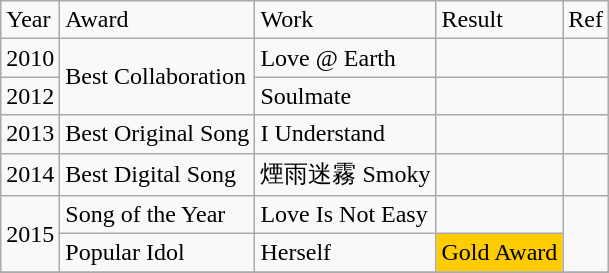<table class="wikitable">
<tr>
<td>Year</td>
<td>Award</td>
<td>Work</td>
<td>Result</td>
<td>Ref</td>
</tr>
<tr>
<td>2010</td>
<td rowspan="2">Best Collaboration</td>
<td>Love @ Earth</td>
<td></td>
<td></td>
</tr>
<tr>
<td>2012</td>
<td>Soulmate</td>
<td></td>
<td></td>
</tr>
<tr>
<td>2013</td>
<td>Best Original Song</td>
<td>I Understand</td>
<td></td>
<td></td>
</tr>
<tr>
<td>2014</td>
<td>Best Digital Song</td>
<td>煙雨迷霧 Smoky</td>
<td></td>
<td></td>
</tr>
<tr>
<td rowspan="2">2015</td>
<td>Song of the Year</td>
<td>Love Is Not Easy</td>
<td></td>
<td rowspan="2"></td>
</tr>
<tr>
<td>Popular Idol</td>
<td>Herself</td>
<td style="background:#fc0;"><div>Gold Award</div></td>
</tr>
<tr>
</tr>
</table>
